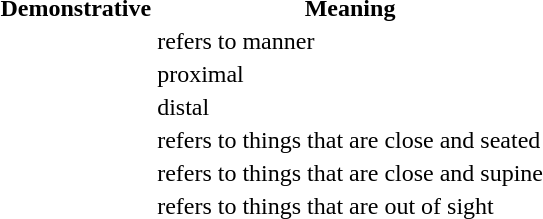<table>
<tr>
<th>Demonstrative</th>
<th>Meaning</th>
</tr>
<tr>
<td></td>
<td>refers to manner</td>
</tr>
<tr>
<td></td>
<td>proximal</td>
</tr>
<tr>
<td></td>
<td>distal</td>
</tr>
<tr>
<td></td>
<td>refers to things that are close and seated</td>
</tr>
<tr>
<td></td>
<td>refers to things that are close and supine</td>
</tr>
<tr>
<td></td>
<td>refers to things that are out of sight</td>
</tr>
</table>
